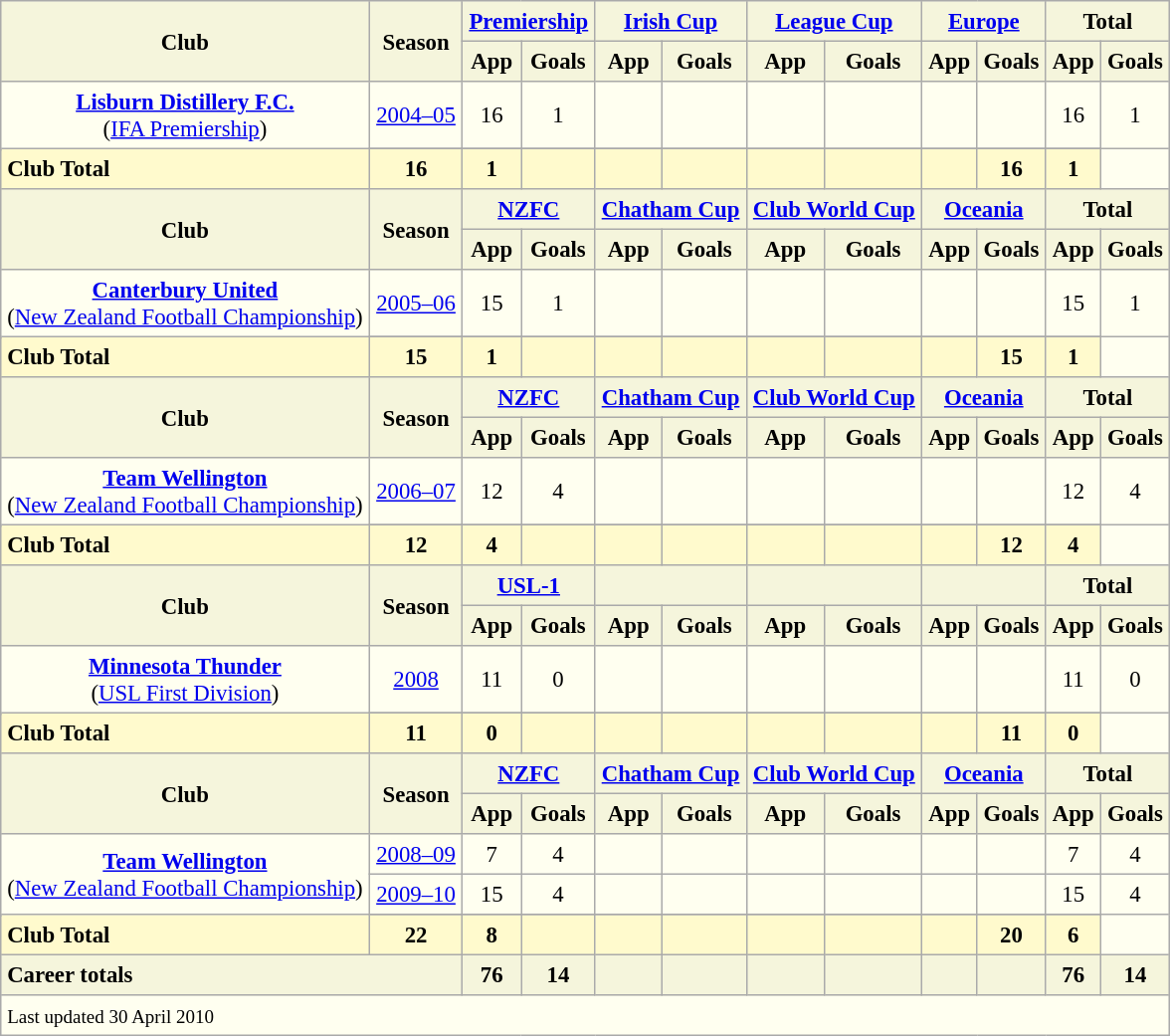<table border=1 align=center cellpadding=4 cellspacing=2 style="background: ivory; font-size: 95%; border: 1px #aaaaaa solid; border-collapse: collapse; clear:center">
<tr style="background:beige">
<th rowspan="2">Club</th>
<th rowspan="2">Season</th>
<th colspan="2"><a href='#'>Premiership</a></th>
<th colspan="2"><a href='#'>Irish Cup</a></th>
<th colspan="2"><a href='#'>League Cup</a></th>
<th colspan="2"><a href='#'>Europe</a></th>
<th colspan="2">Total</th>
</tr>
<tr style="background:beige">
<th>App</th>
<th>Goals</th>
<th>App</th>
<th>Goals</th>
<th>App</th>
<th>Goals</th>
<th>App</th>
<th>Goals</th>
<th>App</th>
<th>Goals</th>
</tr>
<tr>
<td rowspan="2" align=center valign=center><strong><a href='#'>Lisburn Distillery F.C.</a></strong><br>(<a href='#'>IFA Premiership</a>)</td>
<td align="center"><a href='#'>2004–05</a></td>
<td align="center">16</td>
<td align="center">1</td>
<td align="center"></td>
<td align="center"></td>
<td align="center"></td>
<td align="center"></td>
<td align="center"></td>
<td align="center"></td>
<td align="center">16</td>
<td align="center">1</td>
</tr>
<tr>
</tr>
<tr style="background:lemonchiffon">
<th colspan="1" align="left">Club Total</th>
<th>16</th>
<th>1</th>
<th></th>
<th></th>
<th></th>
<th></th>
<th></th>
<th></th>
<th>16</th>
<th>1</th>
</tr>
<tr style="background:beige">
<th rowspan="2">Club</th>
<th rowspan="2">Season</th>
<th colspan="2"><a href='#'>NZFC</a></th>
<th colspan="2"><a href='#'>Chatham Cup</a></th>
<th colspan="2"><a href='#'>Club World Cup</a></th>
<th colspan="2"><a href='#'>Oceania</a></th>
<th colspan="2">Total</th>
</tr>
<tr style="background:beige">
<th>App</th>
<th>Goals</th>
<th>App</th>
<th>Goals</th>
<th>App</th>
<th>Goals</th>
<th>App</th>
<th>Goals</th>
<th>App</th>
<th>Goals</th>
</tr>
<tr>
<td rowspan="2" align=center valign=center><strong><a href='#'>Canterbury United</a></strong><br>(<a href='#'>New Zealand Football Championship</a>)</td>
<td align="center"><a href='#'>2005–06</a></td>
<td align="center">15</td>
<td align="center">1</td>
<td align="center"></td>
<td align="center"></td>
<td align="center"></td>
<td align="center"></td>
<td align="center"></td>
<td align="center"></td>
<td align="center">15</td>
<td align="center">1</td>
</tr>
<tr>
</tr>
<tr style="background:lemonchiffon">
<th colspan="1" align="left">Club Total</th>
<th>15</th>
<th>1</th>
<th></th>
<th></th>
<th></th>
<th></th>
<th></th>
<th></th>
<th>15</th>
<th>1</th>
</tr>
<tr style="background:beige">
<th rowspan="2">Club</th>
<th rowspan="2">Season</th>
<th colspan="2"><a href='#'>NZFC</a></th>
<th colspan="2"><a href='#'>Chatham Cup</a></th>
<th colspan="2"><a href='#'>Club World Cup</a></th>
<th colspan="2"><a href='#'>Oceania</a></th>
<th colspan="2">Total</th>
</tr>
<tr style="background:beige">
<th>App</th>
<th>Goals</th>
<th>App</th>
<th>Goals</th>
<th>App</th>
<th>Goals</th>
<th>App</th>
<th>Goals</th>
<th>App</th>
<th>Goals</th>
</tr>
<tr>
<td rowspan="2" align=center valign=center><strong><a href='#'>Team Wellington</a></strong><br>(<a href='#'>New Zealand Football Championship</a>)</td>
<td align="center"><a href='#'>2006–07</a></td>
<td align="center">12</td>
<td align="center">4</td>
<td align="center"></td>
<td align="center"></td>
<td align="center"></td>
<td align="center"></td>
<td align="center"></td>
<td align="center"></td>
<td align="center">12</td>
<td align="center">4</td>
</tr>
<tr>
</tr>
<tr style="background:lemonchiffon">
<th colspan="1" align="left">Club Total</th>
<th>12</th>
<th>4</th>
<th></th>
<th></th>
<th></th>
<th></th>
<th></th>
<th></th>
<th>12</th>
<th>4</th>
</tr>
<tr style="background:beige">
<th rowspan="2">Club</th>
<th rowspan="2">Season</th>
<th colspan="2"><a href='#'>USL-1</a></th>
<th colspan="2"></th>
<th colspan="2"></th>
<th colspan="2"></th>
<th colspan="2">Total</th>
</tr>
<tr style="background:beige">
<th>App</th>
<th>Goals</th>
<th>App</th>
<th>Goals</th>
<th>App</th>
<th>Goals</th>
<th>App</th>
<th>Goals</th>
<th>App</th>
<th>Goals</th>
</tr>
<tr>
<td rowspan="2" align=center valign=center><strong><a href='#'>Minnesota Thunder</a></strong><br>(<a href='#'>USL First Division</a>)</td>
<td align="center"><a href='#'>2008</a></td>
<td align="center">11</td>
<td align="center">0</td>
<td align="center"></td>
<td align="center"></td>
<td align="center"></td>
<td align="center"></td>
<td align="center"></td>
<td align="center"></td>
<td align="center">11</td>
<td align="center">0</td>
</tr>
<tr>
</tr>
<tr style="background:lemonchiffon">
<th colspan="1" align="left">Club Total</th>
<th>11</th>
<th>0</th>
<th></th>
<th></th>
<th></th>
<th></th>
<th></th>
<th></th>
<th>11</th>
<th>0</th>
</tr>
<tr style="background:beige">
<th rowspan="2">Club</th>
<th rowspan="2">Season</th>
<th colspan="2"><a href='#'>NZFC</a></th>
<th colspan="2"><a href='#'>Chatham Cup</a></th>
<th colspan="2"><a href='#'>Club World Cup</a></th>
<th colspan="2"><a href='#'>Oceania</a></th>
<th colspan="2">Total</th>
</tr>
<tr style="background:beige">
<th>App</th>
<th>Goals</th>
<th>App</th>
<th>Goals</th>
<th>App</th>
<th>Goals</th>
<th>App</th>
<th>Goals</th>
<th>App</th>
<th>Goals</th>
</tr>
<tr>
<td rowspan="3" align=center valign=center><strong><a href='#'>Team Wellington</a></strong><br>(<a href='#'>New Zealand Football Championship</a>)</td>
<td align="center"><a href='#'>2008–09</a></td>
<td align="center">7</td>
<td align="center">4</td>
<td align="center"></td>
<td align="center"></td>
<td align="center"></td>
<td align="center"></td>
<td align="center"></td>
<td align="center"></td>
<td align="center">7</td>
<td align="center">4</td>
</tr>
<tr>
<td align="center"><a href='#'>2009–10</a></td>
<td align="center">15</td>
<td align="center">4</td>
<td align="center"></td>
<td align="center"></td>
<td align="center"></td>
<td align="center"></td>
<td align="center"></td>
<td align="center"></td>
<td align="center">15</td>
<td align="center">4</td>
</tr>
<tr>
</tr>
<tr style="background:lemonchiffon">
<th colspan="1" align="left">Club Total</th>
<th>22</th>
<th>8</th>
<th></th>
<th></th>
<th></th>
<th></th>
<th></th>
<th></th>
<th>20</th>
<th>6</th>
</tr>
<tr>
<th style="background:beige" colspan="2" align="left">Career totals</th>
<th align=center style="background:beige">76</th>
<th align=center style="background:beige">14</th>
<th align=center style="background:beige"></th>
<th align=center style="background:beige"></th>
<th align=center style="background:beige"></th>
<th align=center style="background:beige"></th>
<th align=center style="background:beige"></th>
<th align=center style="background:beige"></th>
<th align=center style="background:beige">76</th>
<th align=center style="background:beige">14</th>
</tr>
<tr>
<td colspan="12"><small>Last updated 30 April 2010</small></td>
</tr>
</table>
